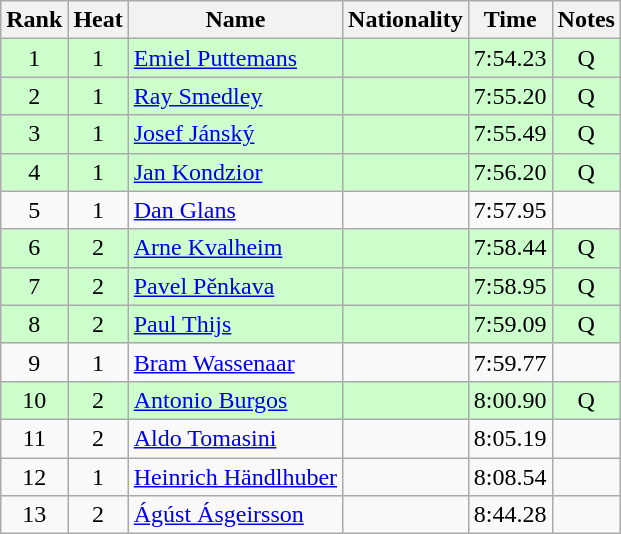<table class="wikitable sortable" style="text-align:center">
<tr>
<th>Rank</th>
<th>Heat</th>
<th>Name</th>
<th>Nationality</th>
<th>Time</th>
<th>Notes</th>
</tr>
<tr bgcolor=ccffcc>
<td>1</td>
<td>1</td>
<td align="left"><a href='#'>Emiel Puttemans</a></td>
<td align=left></td>
<td>7:54.23</td>
<td>Q</td>
</tr>
<tr bgcolor=ccffcc>
<td>2</td>
<td>1</td>
<td align="left"><a href='#'>Ray Smedley</a></td>
<td align=left></td>
<td>7:55.20</td>
<td>Q</td>
</tr>
<tr bgcolor=ccffcc>
<td>3</td>
<td>1</td>
<td align="left"><a href='#'>Josef Jánský</a></td>
<td align=left></td>
<td>7:55.49</td>
<td>Q</td>
</tr>
<tr bgcolor=ccffcc>
<td>4</td>
<td>1</td>
<td align="left"><a href='#'>Jan Kondzior</a></td>
<td align=left></td>
<td>7:56.20</td>
<td>Q</td>
</tr>
<tr>
<td>5</td>
<td>1</td>
<td align="left"><a href='#'>Dan Glans</a></td>
<td align=left></td>
<td>7:57.95</td>
<td></td>
</tr>
<tr bgcolor=ccffcc>
<td>6</td>
<td>2</td>
<td align="left"><a href='#'>Arne Kvalheim</a></td>
<td align=left></td>
<td>7:58.44</td>
<td>Q</td>
</tr>
<tr bgcolor=ccffcc>
<td>7</td>
<td>2</td>
<td align="left"><a href='#'>Pavel Pěnkava</a></td>
<td align=left></td>
<td>7:58.95</td>
<td>Q</td>
</tr>
<tr bgcolor=ccffcc>
<td>8</td>
<td>2</td>
<td align="left"><a href='#'>Paul Thijs</a></td>
<td align=left></td>
<td>7:59.09</td>
<td>Q</td>
</tr>
<tr>
<td>9</td>
<td>1</td>
<td align="left"><a href='#'>Bram Wassenaar</a></td>
<td align=left></td>
<td>7:59.77</td>
<td></td>
</tr>
<tr bgcolor=ccffcc>
<td>10</td>
<td>2</td>
<td align="left"><a href='#'>Antonio Burgos</a></td>
<td align=left></td>
<td>8:00.90</td>
<td>Q</td>
</tr>
<tr>
<td>11</td>
<td>2</td>
<td align="left"><a href='#'>Aldo Tomasini</a></td>
<td align=left></td>
<td>8:05.19</td>
<td></td>
</tr>
<tr>
<td>12</td>
<td>1</td>
<td align="left"><a href='#'>Heinrich Händlhuber</a></td>
<td align=left></td>
<td>8:08.54</td>
<td></td>
</tr>
<tr>
<td>13</td>
<td>2</td>
<td align="left"><a href='#'>Ágúst Ásgeirsson</a></td>
<td align=left></td>
<td>8:44.28</td>
<td></td>
</tr>
</table>
